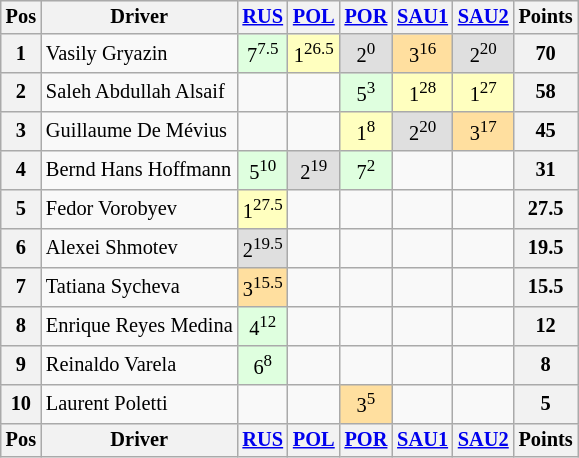<table class="wikitable" style="font-size: 85%; text-align: center; display: inline-table;">
<tr valign="top">
<th valign="middle">Pos</th>
<th valign="middle">Driver</th>
<th><a href='#'>RUS</a><br></th>
<th><a href='#'>POL</a><br></th>
<th><a href='#'>POR</a><br></th>
<th><a href='#'>SAU1</a><br></th>
<th><a href='#'>SAU2</a><br></th>
<th valign="middle">Points</th>
</tr>
<tr>
<th>1</th>
<td align=left> Vasily Gryazin</td>
<td style="background:#dfffdf;">7<sup>7.5</sup></td>
<td style="background:#ffffbf;">1<sup>26.5</sup></td>
<td style="background:#dfdfdf;">2<sup>0</sup></td>
<td style="background:#ffdf9f;">3<sup>16</sup></td>
<td style="background:#dfdfdf;">2<sup>20</sup></td>
<th>70</th>
</tr>
<tr>
<th>2</th>
<td align=left> Saleh Abdullah Alsaif</td>
<td></td>
<td></td>
<td style="background:#dfffdf;">5<sup>3</sup></td>
<td style="background:#ffffbf;">1<sup>28</sup></td>
<td style="background:#ffffbf;">1<sup>27</sup></td>
<th>58</th>
</tr>
<tr>
<th>3</th>
<td align=left> Guillaume De Mévius</td>
<td></td>
<td></td>
<td style="background:#ffffbf;">1<sup>8</sup></td>
<td style="background:#dfdfdf;">2<sup>20</sup></td>
<td style="background:#ffdf9f;">3<sup>17</sup></td>
<th>45</th>
</tr>
<tr>
<th>4</th>
<td align=left> Bernd Hans Hoffmann</td>
<td style="background:#dfffdf;">5<sup>10</sup></td>
<td style="background:#dfdfdf;">2<sup>19</sup></td>
<td style="background:#dfffdf;">7<sup>2</sup></td>
<td></td>
<td></td>
<th>31</th>
</tr>
<tr>
<th>5</th>
<td align=left> Fedor Vorobyev</td>
<td style="background:#ffffbf;">1<sup>27.5</sup></td>
<td></td>
<td></td>
<td></td>
<td></td>
<th>27.5</th>
</tr>
<tr>
<th>6</th>
<td align=left> Alexei Shmotev</td>
<td style="background:#dfdfdf;">2<sup>19.5</sup></td>
<td></td>
<td></td>
<td></td>
<td></td>
<th>19.5</th>
</tr>
<tr>
<th>7</th>
<td align=left> Tatiana Sycheva</td>
<td style="background:#ffdf9f;">3<sup>15.5</sup></td>
<td></td>
<td></td>
<td></td>
<td></td>
<th>15.5</th>
</tr>
<tr>
<th>8</th>
<td align=left> Enrique Reyes Medina</td>
<td style="background:#dfffdf;">4<sup>12</sup></td>
<td></td>
<td></td>
<td></td>
<td></td>
<th>12</th>
</tr>
<tr>
<th>9</th>
<td align=left> Reinaldo Varela</td>
<td style="background:#dfffdf;">6<sup>8</sup></td>
<td></td>
<td></td>
<td></td>
<td></td>
<th>8</th>
</tr>
<tr>
<th>10</th>
<td align=left> Laurent Poletti</td>
<td></td>
<td></td>
<td style="background:#ffdf9f;">3<sup>5</sup></td>
<td></td>
<td></td>
<th>5</th>
</tr>
<tr valign="top">
<th valign="middle">Pos</th>
<th valign="middle">Driver</th>
<th><a href='#'>RUS</a><br></th>
<th><a href='#'>POL</a><br></th>
<th><a href='#'>POR</a><br></th>
<th><a href='#'>SAU1</a><br></th>
<th><a href='#'>SAU2</a><br></th>
<th valign="middle">Points</th>
</tr>
</table>
